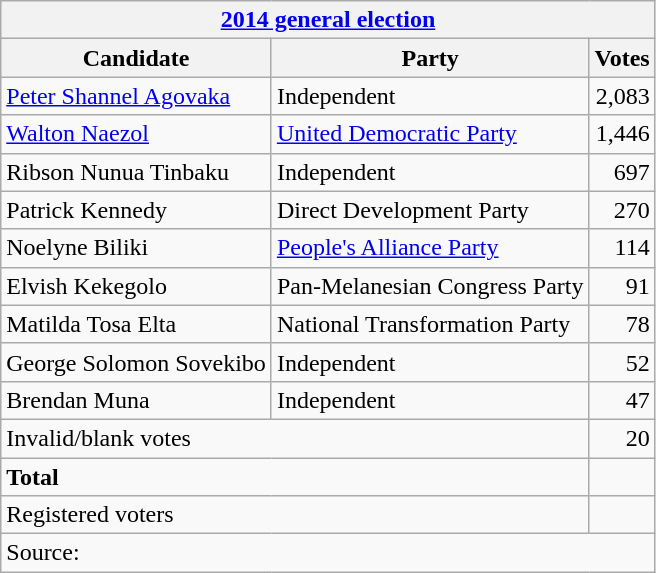<table class=wikitable style=text-align:left>
<tr>
<th colspan=3><a href='#'>2014 general election</a></th>
</tr>
<tr>
<th>Candidate</th>
<th>Party</th>
<th>Votes</th>
</tr>
<tr>
<td><a href='#'>Peter Shannel Agovaka</a></td>
<td>Independent</td>
<td align=right>2,083</td>
</tr>
<tr>
<td><a href='#'>Walton Naezol</a></td>
<td><a href='#'>United Democratic Party</a></td>
<td align=right>1,446</td>
</tr>
<tr>
<td>Ribson Nunua Tinbaku</td>
<td>Independent</td>
<td align=right>697</td>
</tr>
<tr>
<td>Patrick Kennedy</td>
<td>Direct Development Party</td>
<td align=right>270</td>
</tr>
<tr>
<td>Noelyne Biliki</td>
<td><a href='#'>People's Alliance Party</a></td>
<td align=right>114</td>
</tr>
<tr>
<td>Elvish Kekegolo</td>
<td>Pan-Melanesian Congress Party</td>
<td align=right>91</td>
</tr>
<tr>
<td>Matilda Tosa Elta</td>
<td>National Transformation Party</td>
<td align=right>78</td>
</tr>
<tr>
<td>George Solomon Sovekibo</td>
<td>Independent</td>
<td align=right>52</td>
</tr>
<tr>
<td>Brendan Muna</td>
<td>Independent</td>
<td align=right>47</td>
</tr>
<tr>
<td colspan=2>Invalid/blank votes</td>
<td align=right>20</td>
</tr>
<tr>
<td colspan=2><strong>Total</strong></td>
<td></td>
</tr>
<tr>
<td colspan=2>Registered voters</td>
<td></td>
</tr>
<tr>
<td colspan=3>Source: </td>
</tr>
</table>
